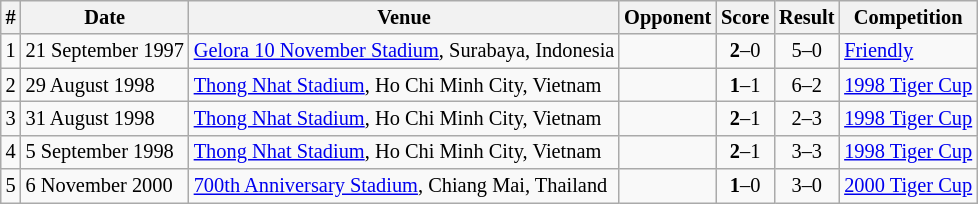<table class="wikitable collapsible collapsed" style="font-size:85%">
<tr>
<th>#</th>
<th>Date</th>
<th>Venue</th>
<th>Opponent</th>
<th>Score</th>
<th>Result</th>
<th>Competition</th>
</tr>
<tr>
<td align=center>1</td>
<td>21 September 1997</td>
<td><a href='#'>Gelora 10 November Stadium</a>, Surabaya, Indonesia</td>
<td></td>
<td align=center><strong>2</strong>–0</td>
<td align=center>5–0</td>
<td><a href='#'>Friendly</a></td>
</tr>
<tr>
<td align=center>2</td>
<td>29 August 1998</td>
<td><a href='#'>Thong Nhat Stadium</a>, Ho Chi Minh City, Vietnam</td>
<td></td>
<td align=center><strong>1</strong>–1</td>
<td align=center>6–2</td>
<td><a href='#'>1998 Tiger Cup</a></td>
</tr>
<tr>
<td align=center>3</td>
<td>31 August 1998</td>
<td><a href='#'>Thong Nhat Stadium</a>, Ho Chi Minh City, Vietnam</td>
<td></td>
<td align=center><strong>2</strong>–1</td>
<td align=center>2–3</td>
<td><a href='#'>1998 Tiger Cup</a></td>
</tr>
<tr>
<td align=center>4</td>
<td>5 September 1998</td>
<td><a href='#'>Thong Nhat Stadium</a>, Ho Chi Minh City, Vietnam</td>
<td></td>
<td align=center><strong>2</strong>–1</td>
<td align=center>3–3</td>
<td><a href='#'>1998 Tiger Cup</a></td>
</tr>
<tr>
<td align=center>5</td>
<td>6 November 2000</td>
<td><a href='#'>700th Anniversary Stadium</a>, Chiang Mai, Thailand</td>
<td></td>
<td align=center><strong>1</strong>–0</td>
<td align=center>3–0</td>
<td><a href='#'>2000 Tiger Cup</a></td>
</tr>
</table>
